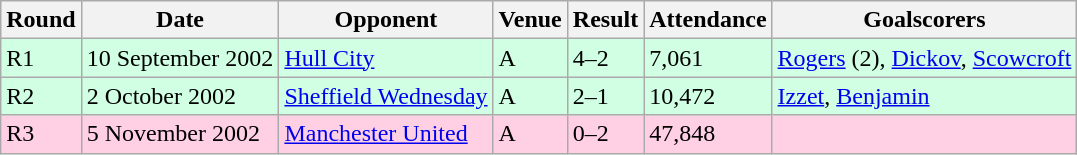<table class="wikitable">
<tr>
<th>Round</th>
<th>Date</th>
<th>Opponent</th>
<th>Venue</th>
<th>Result</th>
<th>Attendance</th>
<th>Goalscorers</th>
</tr>
<tr style="background-color: #d0ffe3;">
<td>R1</td>
<td>10 September 2002</td>
<td><a href='#'>Hull City</a></td>
<td>A</td>
<td>4–2 </td>
<td>7,061</td>
<td><a href='#'>Rogers</a> (2), <a href='#'>Dickov</a>, <a href='#'>Scowcroft</a></td>
</tr>
<tr style="background-color: #d0ffe3;">
<td>R2</td>
<td>2 October 2002</td>
<td><a href='#'>Sheffield Wednesday</a></td>
<td>A</td>
<td>2–1 </td>
<td>10,472</td>
<td><a href='#'>Izzet</a>, <a href='#'>Benjamin</a></td>
</tr>
<tr style="background-color: #ffd0e3;">
<td>R3</td>
<td>5 November 2002</td>
<td><a href='#'>Manchester United</a></td>
<td>A</td>
<td>0–2</td>
<td>47,848</td>
<td></td>
</tr>
</table>
